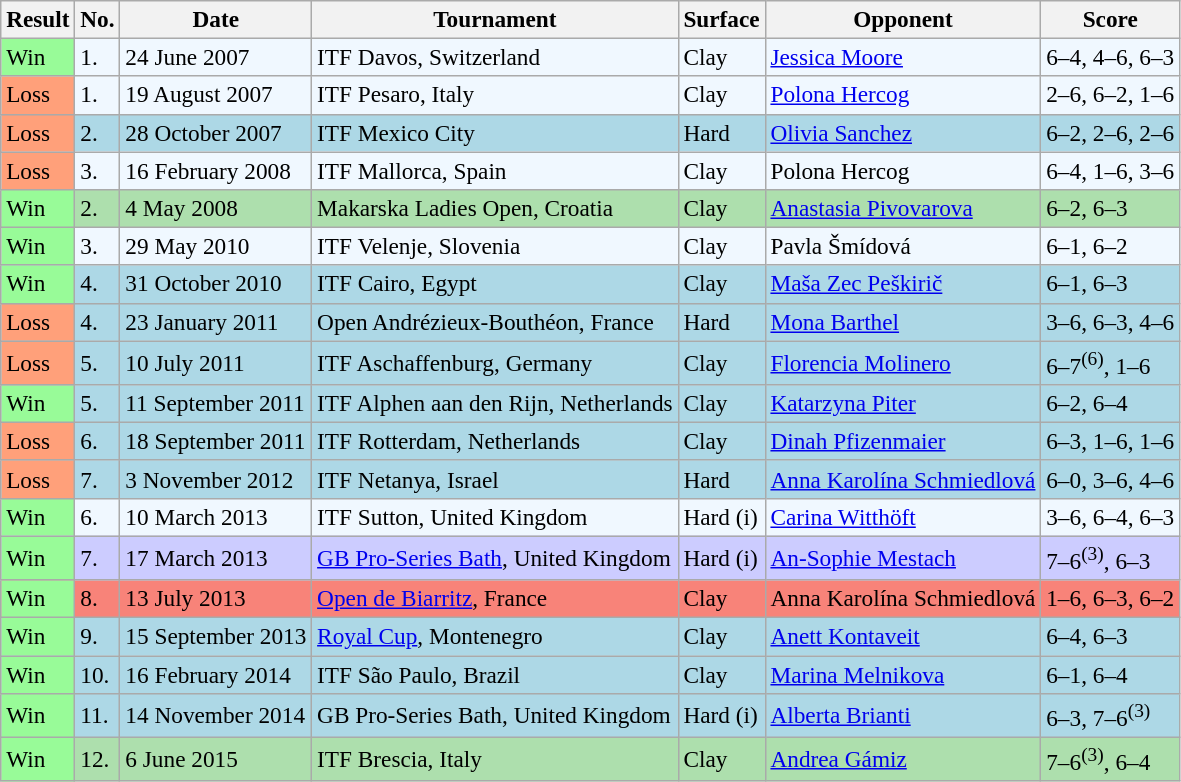<table class="sortable wikitable" style=font-size:97%>
<tr>
<th>Result</th>
<th>No.</th>
<th>Date</th>
<th>Tournament</th>
<th>Surface</th>
<th>Opponent</th>
<th class="unsortable">Score</th>
</tr>
<tr style="background:#f0f8ff;">
<td style="background:#98fb98;">Win</td>
<td>1.</td>
<td>24 June 2007</td>
<td>ITF Davos, Switzerland</td>
<td>Clay</td>
<td> <a href='#'>Jessica Moore</a></td>
<td>6–4, 4–6, 6–3</td>
</tr>
<tr style="background:#f0f8ff;">
<td style="background:#ffa07a;">Loss</td>
<td>1.</td>
<td>19 August 2007</td>
<td>ITF Pesaro, Italy</td>
<td>Clay</td>
<td> <a href='#'>Polona Hercog</a></td>
<td>2–6, 6–2, 1–6</td>
</tr>
<tr style="background:lightblue;">
<td style="background:#ffa07a;">Loss</td>
<td>2.</td>
<td>28 October 2007</td>
<td>ITF Mexico City</td>
<td>Hard</td>
<td> <a href='#'>Olivia Sanchez</a></td>
<td>6–2, 2–6, 2–6</td>
</tr>
<tr style="background:#f0f8ff;">
<td style="background:#ffa07a;">Loss</td>
<td>3.</td>
<td>16 February 2008</td>
<td>ITF Mallorca, Spain</td>
<td>Clay</td>
<td> Polona Hercog</td>
<td>6–4, 1–6, 3–6</td>
</tr>
<tr style="background:#addfad;">
<td style="background:#98fb98;">Win</td>
<td>2.</td>
<td>4 May 2008</td>
<td>Makarska Ladies Open, Croatia</td>
<td>Clay</td>
<td> <a href='#'>Anastasia Pivovarova</a></td>
<td>6–2, 6–3</td>
</tr>
<tr style="background:#f0f8ff;">
<td style="background:#98fb98;">Win</td>
<td>3.</td>
<td>29 May 2010</td>
<td>ITF Velenje, Slovenia</td>
<td>Clay</td>
<td> Pavla Šmídová</td>
<td>6–1, 6–2</td>
</tr>
<tr style="background:lightblue;">
<td style="background:#98fb98;">Win</td>
<td>4.</td>
<td>31 October 2010</td>
<td>ITF Cairo, Egypt</td>
<td>Clay</td>
<td> <a href='#'>Maša Zec Peškirič</a></td>
<td>6–1, 6–3</td>
</tr>
<tr style="background:lightblue;">
<td style="background:#ffa07a;">Loss</td>
<td>4.</td>
<td>23 January 2011</td>
<td>Open Andrézieux-Bouthéon, France</td>
<td>Hard</td>
<td> <a href='#'>Mona Barthel</a></td>
<td>3–6, 6–3, 4–6</td>
</tr>
<tr style="background:lightblue;">
<td style="background:#ffa07a;">Loss</td>
<td>5.</td>
<td>10 July 2011</td>
<td>ITF Aschaffenburg, Germany</td>
<td>Clay</td>
<td> <a href='#'>Florencia Molinero</a></td>
<td>6–7<sup>(6)</sup>, 1–6</td>
</tr>
<tr style="background:lightblue;">
<td style="background:#98fb98;">Win</td>
<td>5.</td>
<td>11 September 2011</td>
<td>ITF Alphen aan den Rijn, Netherlands</td>
<td>Clay</td>
<td> <a href='#'>Katarzyna Piter</a></td>
<td>6–2, 6–4</td>
</tr>
<tr style="background:lightblue;">
<td style="background:#ffa07a;">Loss</td>
<td>6.</td>
<td>18 September 2011</td>
<td>ITF Rotterdam, Netherlands</td>
<td>Clay</td>
<td> <a href='#'>Dinah Pfizenmaier</a></td>
<td>6–3, 1–6, 1–6</td>
</tr>
<tr style="background:lightblue;">
<td style="background:#ffa07a;">Loss</td>
<td>7.</td>
<td>3 November 2012</td>
<td>ITF Netanya, Israel</td>
<td>Hard</td>
<td> <a href='#'>Anna Karolína Schmiedlová</a></td>
<td>6–0, 3–6, 4–6</td>
</tr>
<tr style="background:#f0f8ff;">
<td style="background:#98fb98;">Win</td>
<td>6.</td>
<td>10 March 2013</td>
<td>ITF Sutton, United Kingdom</td>
<td>Hard (i)</td>
<td> <a href='#'>Carina Witthöft</a></td>
<td>3–6, 6–4, 6–3</td>
</tr>
<tr style="background:#ccccff;">
<td style="background:#98fb98;">Win</td>
<td>7.</td>
<td>17 March 2013</td>
<td><a href='#'>GB Pro-Series Bath</a>, United Kingdom</td>
<td>Hard (i)</td>
<td> <a href='#'>An-Sophie Mestach</a></td>
<td>7–6<sup>(3)</sup>, 6–3</td>
</tr>
<tr style="background:#f88379;">
<td style="background:#98fb98;">Win</td>
<td>8.</td>
<td>13 July 2013</td>
<td><a href='#'>Open de Biarritz</a>, France</td>
<td>Clay</td>
<td> Anna Karolína Schmiedlová</td>
<td>1–6, 6–3, 6–2</td>
</tr>
<tr style="background:lightblue;">
<td style="background:#98fb98;">Win</td>
<td>9.</td>
<td>15 September 2013</td>
<td><a href='#'>Royal Cup</a>, Montenegro</td>
<td>Clay</td>
<td> <a href='#'>Anett Kontaveit</a></td>
<td>6–4, 6–3</td>
</tr>
<tr style="background:lightblue;">
<td style="background:#98fb98;">Win</td>
<td>10.</td>
<td>16 February 2014</td>
<td>ITF São Paulo, Brazil</td>
<td>Clay</td>
<td> <a href='#'>Marina Melnikova</a></td>
<td>6–1, 6–4</td>
</tr>
<tr style="background:lightblue;">
<td style="background:#98fb98;">Win</td>
<td>11.</td>
<td>14 November 2014</td>
<td>GB Pro-Series Bath, United Kingdom</td>
<td>Hard (i)</td>
<td> <a href='#'>Alberta Brianti</a></td>
<td>6–3, 7–6<sup>(3)</sup></td>
</tr>
<tr style="background:#addfad;">
<td style="background:#98fb98;">Win</td>
<td>12.</td>
<td>6 June 2015</td>
<td>ITF Brescia, Italy</td>
<td>Clay</td>
<td> <a href='#'>Andrea Gámiz</a></td>
<td>7–6<sup>(3)</sup>, 6–4</td>
</tr>
</table>
